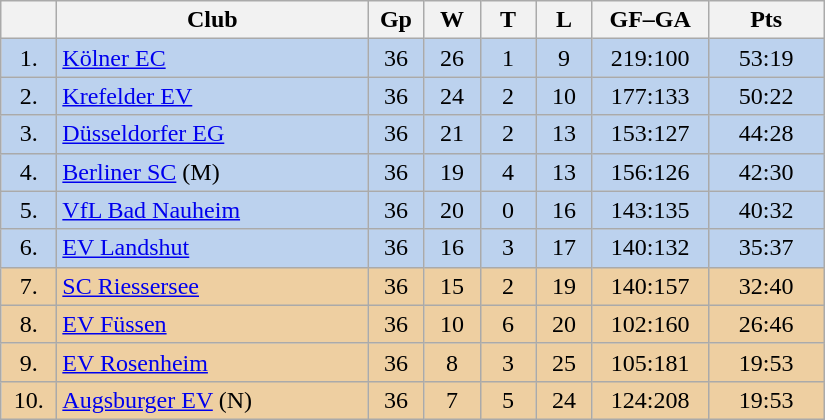<table class="wikitable">
<tr>
<th width="30"></th>
<th width="200">Club</th>
<th width="30">Gp</th>
<th width="30">W</th>
<th width="30">T</th>
<th width="30">L</th>
<th width="70">GF–GA</th>
<th width="70">Pts</th>
</tr>
<tr bgcolor="#BCD2EE" align="center">
<td>1.</td>
<td align="left"><a href='#'>Kölner EC</a></td>
<td>36</td>
<td>26</td>
<td>1</td>
<td>9</td>
<td>219:100</td>
<td>53:19</td>
</tr>
<tr bgcolor=#BCD2EE align="center">
<td>2.</td>
<td align="left"><a href='#'>Krefelder EV</a></td>
<td>36</td>
<td>24</td>
<td>2</td>
<td>10</td>
<td>177:133</td>
<td>50:22</td>
</tr>
<tr bgcolor=#BCD2EE align="center">
<td>3.</td>
<td align="left"><a href='#'>Düsseldorfer EG</a></td>
<td>36</td>
<td>21</td>
<td>2</td>
<td>13</td>
<td>153:127</td>
<td>44:28</td>
</tr>
<tr bgcolor=#BCD2EE align="center">
<td>4.</td>
<td align="left"><a href='#'>Berliner SC</a> (M)</td>
<td>36</td>
<td>19</td>
<td>4</td>
<td>13</td>
<td>156:126</td>
<td>42:30</td>
</tr>
<tr bgcolor=#BCD2EE align="center">
<td>5.</td>
<td align="left"><a href='#'>VfL Bad Nauheim</a></td>
<td>36</td>
<td>20</td>
<td>0</td>
<td>16</td>
<td>143:135</td>
<td>40:32</td>
</tr>
<tr bgcolor=#BCD2EE align="center">
<td>6.</td>
<td align="left"><a href='#'>EV Landshut</a></td>
<td>36</td>
<td>16</td>
<td>3</td>
<td>17</td>
<td>140:132</td>
<td>35:37</td>
</tr>
<tr bgcolor=#EECFA1 align="center">
<td>7.</td>
<td align="left"><a href='#'>SC Riessersee</a></td>
<td>36</td>
<td>15</td>
<td>2</td>
<td>19</td>
<td>140:157</td>
<td>32:40</td>
</tr>
<tr bgcolor=#EECFA1 align="center">
<td>8.</td>
<td align="left"><a href='#'>EV Füssen</a></td>
<td>36</td>
<td>10</td>
<td>6</td>
<td>20</td>
<td>102:160</td>
<td>26:46</td>
</tr>
<tr bgcolor=#EECFA1 align="center">
<td>9.</td>
<td align="left"><a href='#'>EV Rosenheim</a></td>
<td>36</td>
<td>8</td>
<td>3</td>
<td>25</td>
<td>105:181</td>
<td>19:53</td>
</tr>
<tr bgcolor=#EECFA1 align="center">
<td>10.</td>
<td align="left"><a href='#'>Augsburger EV</a> (N)</td>
<td>36</td>
<td>7</td>
<td>5</td>
<td>24</td>
<td>124:208</td>
<td>19:53</td>
</tr>
</table>
